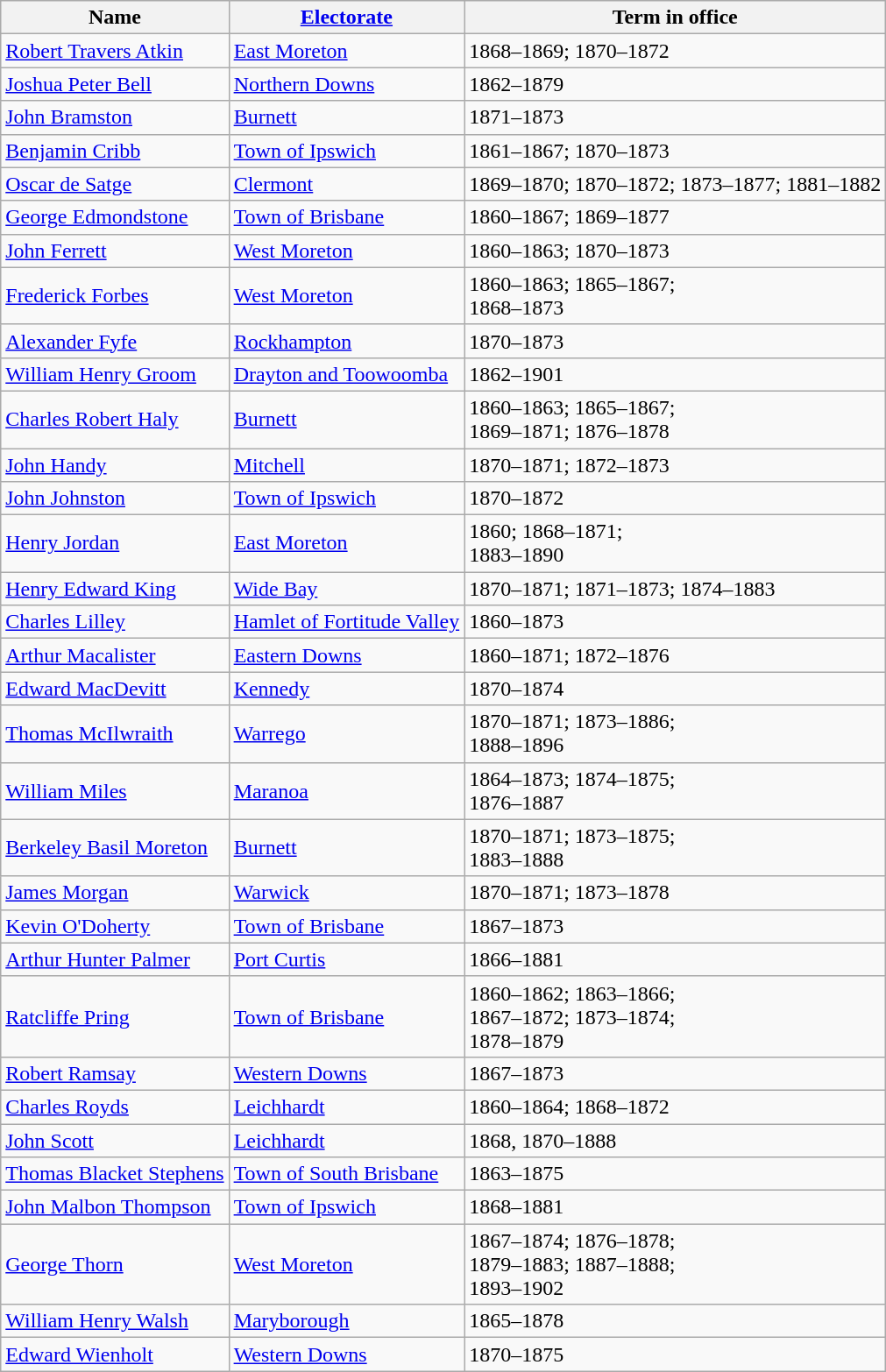<table class="wikitable sortable">
<tr>
<th>Name</th>
<th><a href='#'>Electorate</a></th>
<th>Term in office</th>
</tr>
<tr>
<td><a href='#'>Robert Travers Atkin</a></td>
<td><a href='#'>East Moreton</a></td>
<td>1868–1869; 1870–1872</td>
</tr>
<tr>
<td><a href='#'>Joshua Peter Bell</a></td>
<td><a href='#'>Northern Downs</a></td>
<td>1862–1879</td>
</tr>
<tr>
<td><a href='#'>John Bramston</a></td>
<td><a href='#'>Burnett</a></td>
<td>1871–1873</td>
</tr>
<tr>
<td><a href='#'>Benjamin Cribb</a></td>
<td><a href='#'>Town of Ipswich</a></td>
<td>1861–1867; 1870–1873</td>
</tr>
<tr>
<td><a href='#'>Oscar de Satge</a></td>
<td><a href='#'>Clermont</a></td>
<td>1869–1870; 1870–1872; 1873–1877; 1881–1882</td>
</tr>
<tr>
<td><a href='#'>George Edmondstone</a></td>
<td><a href='#'>Town of Brisbane</a></td>
<td>1860–1867; 1869–1877</td>
</tr>
<tr>
<td><a href='#'>John Ferrett</a></td>
<td><a href='#'>West Moreton</a></td>
<td>1860–1863; 1870–1873</td>
</tr>
<tr>
<td><a href='#'>Frederick Forbes</a></td>
<td><a href='#'>West Moreton</a></td>
<td>1860–1863; 1865–1867;<br>1868–1873</td>
</tr>
<tr>
<td><a href='#'>Alexander Fyfe</a></td>
<td><a href='#'>Rockhampton</a></td>
<td>1870–1873</td>
</tr>
<tr>
<td><a href='#'>William Henry Groom</a></td>
<td><a href='#'>Drayton and Toowoomba</a></td>
<td>1862–1901</td>
</tr>
<tr>
<td><a href='#'>Charles Robert Haly</a></td>
<td><a href='#'>Burnett</a></td>
<td>1860–1863; 1865–1867;<br>1869–1871; 1876–1878</td>
</tr>
<tr>
<td><a href='#'>John Handy</a></td>
<td><a href='#'>Mitchell</a></td>
<td>1870–1871; 1872–1873</td>
</tr>
<tr>
<td><a href='#'>John Johnston</a></td>
<td><a href='#'>Town of Ipswich</a></td>
<td>1870–1872</td>
</tr>
<tr>
<td><a href='#'>Henry Jordan</a></td>
<td><a href='#'>East Moreton</a></td>
<td>1860; 1868–1871;<br>1883–1890</td>
</tr>
<tr>
<td><a href='#'>Henry Edward King</a></td>
<td><a href='#'>Wide Bay</a></td>
<td>1870–1871; 1871–1873; 1874–1883</td>
</tr>
<tr>
<td><a href='#'>Charles Lilley</a></td>
<td><a href='#'>Hamlet of Fortitude Valley</a></td>
<td>1860–1873</td>
</tr>
<tr>
<td><a href='#'>Arthur Macalister</a></td>
<td><a href='#'>Eastern Downs</a></td>
<td>1860–1871; 1872–1876</td>
</tr>
<tr>
<td><a href='#'>Edward MacDevitt</a></td>
<td><a href='#'>Kennedy</a></td>
<td>1870–1874</td>
</tr>
<tr>
<td><a href='#'>Thomas McIlwraith</a></td>
<td><a href='#'>Warrego</a></td>
<td>1870–1871; 1873–1886;<br>1888–1896</td>
</tr>
<tr>
<td><a href='#'>William Miles</a></td>
<td><a href='#'>Maranoa</a></td>
<td>1864–1873; 1874–1875;<br>1876–1887</td>
</tr>
<tr>
<td><a href='#'>Berkeley Basil Moreton</a></td>
<td><a href='#'>Burnett</a></td>
<td>1870–1871; 1873–1875;<br>1883–1888</td>
</tr>
<tr>
<td><a href='#'>James Morgan</a></td>
<td><a href='#'>Warwick</a></td>
<td>1870–1871; 1873–1878</td>
</tr>
<tr>
<td><a href='#'>Kevin O'Doherty</a></td>
<td><a href='#'>Town of Brisbane</a></td>
<td>1867–1873</td>
</tr>
<tr>
<td><a href='#'>Arthur Hunter Palmer</a></td>
<td><a href='#'>Port Curtis</a></td>
<td>1866–1881</td>
</tr>
<tr>
<td><a href='#'>Ratcliffe Pring</a></td>
<td><a href='#'>Town of Brisbane</a></td>
<td>1860–1862; 1863–1866;<br>1867–1872; 1873–1874;<br>1878–1879</td>
</tr>
<tr>
<td><a href='#'>Robert Ramsay</a></td>
<td><a href='#'>Western Downs</a></td>
<td>1867–1873</td>
</tr>
<tr>
<td><a href='#'>Charles Royds</a></td>
<td><a href='#'>Leichhardt</a></td>
<td>1860–1864; 1868–1872</td>
</tr>
<tr>
<td><a href='#'>John Scott</a></td>
<td><a href='#'>Leichhardt</a></td>
<td>1868, 1870–1888</td>
</tr>
<tr>
<td><a href='#'>Thomas Blacket Stephens</a></td>
<td><a href='#'>Town of South Brisbane</a></td>
<td>1863–1875</td>
</tr>
<tr>
<td><a href='#'>John Malbon Thompson</a></td>
<td><a href='#'>Town of Ipswich</a></td>
<td>1868–1881</td>
</tr>
<tr>
<td><a href='#'>George Thorn</a></td>
<td><a href='#'>West Moreton</a></td>
<td>1867–1874; 1876–1878;<br>1879–1883; 1887–1888;<br>1893–1902</td>
</tr>
<tr>
<td><a href='#'>William Henry Walsh</a></td>
<td><a href='#'>Maryborough</a></td>
<td>1865–1878</td>
</tr>
<tr>
<td><a href='#'>Edward Wienholt</a></td>
<td><a href='#'>Western Downs</a></td>
<td>1870–1875</td>
</tr>
</table>
